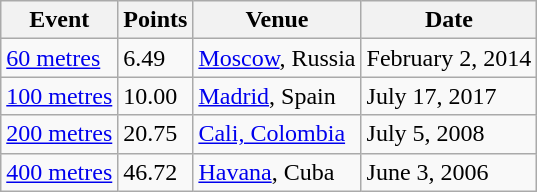<table class=wikitable>
<tr>
<th>Event</th>
<th>Points</th>
<th>Venue</th>
<th>Date</th>
</tr>
<tr>
<td><a href='#'>60 metres</a></td>
<td>6.49</td>
<td><a href='#'>Moscow</a>, Russia</td>
<td>February 2, 2014</td>
</tr>
<tr>
<td><a href='#'>100 metres</a></td>
<td>10.00</td>
<td><a href='#'>Madrid</a>, Spain</td>
<td>July 17, 2017</td>
</tr>
<tr>
<td><a href='#'>200 metres</a></td>
<td>20.75</td>
<td><a href='#'>Cali, Colombia</a></td>
<td>July 5, 2008</td>
</tr>
<tr>
<td><a href='#'>400 metres</a></td>
<td>46.72</td>
<td><a href='#'>Havana</a>, Cuba</td>
<td>June 3, 2006</td>
</tr>
</table>
